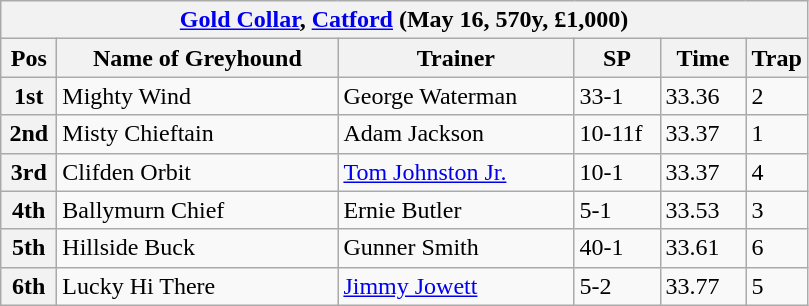<table class="wikitable">
<tr>
<th colspan="6"><a href='#'>Gold Collar</a>, <a href='#'>Catford</a> (May 16, 570y, £1,000)</th>
</tr>
<tr>
<th width=30>Pos</th>
<th width=180>Name of Greyhound</th>
<th width=150>Trainer</th>
<th width=50>SP</th>
<th width=50>Time</th>
<th width=30>Trap</th>
</tr>
<tr>
<th>1st</th>
<td>Mighty Wind</td>
<td>George Waterman</td>
<td>33-1</td>
<td>33.36</td>
<td>2</td>
</tr>
<tr>
<th>2nd</th>
<td>Misty Chieftain</td>
<td>Adam Jackson</td>
<td>10-11f</td>
<td>33.37</td>
<td>1</td>
</tr>
<tr>
<th>3rd</th>
<td>Clifden Orbit</td>
<td><a href='#'>Tom Johnston Jr.</a></td>
<td>10-1</td>
<td>33.37</td>
<td>4</td>
</tr>
<tr>
<th>4th</th>
<td>Ballymurn Chief</td>
<td>Ernie Butler</td>
<td>5-1</td>
<td>33.53</td>
<td>3</td>
</tr>
<tr>
<th>5th</th>
<td>Hillside Buck</td>
<td>Gunner Smith</td>
<td>40-1</td>
<td>33.61</td>
<td>6</td>
</tr>
<tr>
<th>6th</th>
<td>Lucky Hi There</td>
<td><a href='#'>Jimmy Jowett</a></td>
<td>5-2</td>
<td>33.77</td>
<td>5</td>
</tr>
</table>
